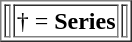<table style="float: right;" border="1">
<tr>
<td></td>
<td rowspan="2">† = <strong>Series</strong></td>
<td></td>
</tr>
</table>
